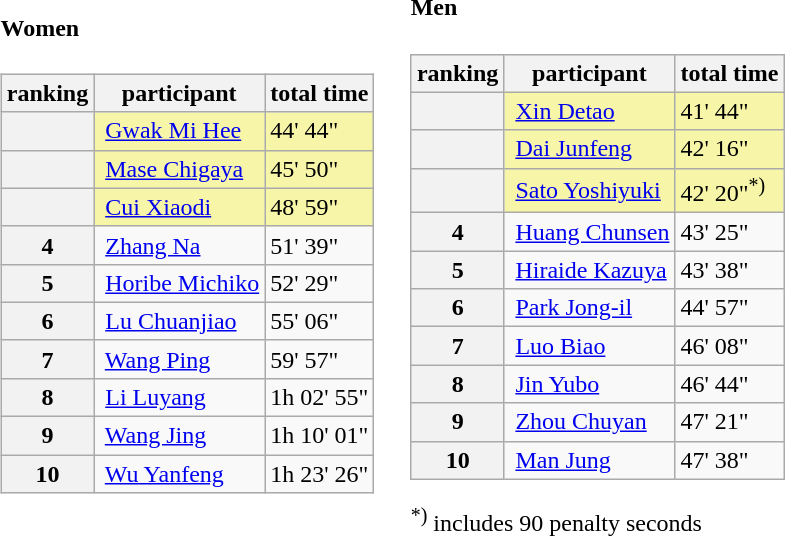<table>
<tr>
<td><br><h4>Women</h4><table class="wikitable">
<tr>
<th>ranking</th>
<th>participant</th>
<th>total time</th>
</tr>
<tr>
<th bgcolor="gold"></th>
<td bgcolor="#F7F6A8"> <a href='#'>Gwak Mi Hee</a></td>
<td bgcolor="#F7F6A8">44' 44"</td>
</tr>
<tr>
<th bgcolor="silver"></th>
<td bgcolor="#F7F6A8"> <a href='#'>Mase Chigaya</a></td>
<td bgcolor="#F7F6A8">45' 50"</td>
</tr>
<tr>
<th bgcolor="#cc9966"></th>
<td bgcolor="#F7F6A8"> <a href='#'>Cui Xiaodi</a></td>
<td bgcolor="#F7F6A8">48' 59"</td>
</tr>
<tr>
<th>4</th>
<td> <a href='#'>Zhang Na</a></td>
<td>51' 39"</td>
</tr>
<tr>
<th>5</th>
<td> <a href='#'>Horibe Michiko</a></td>
<td>52' 29"</td>
</tr>
<tr>
<th>6</th>
<td> <a href='#'>Lu Chuanjiao</a></td>
<td>55' 06"</td>
</tr>
<tr>
<th>7</th>
<td> <a href='#'>Wang Ping</a></td>
<td>59' 57"</td>
</tr>
<tr>
<th>8</th>
<td> <a href='#'>Li Luyang</a></td>
<td>1h 02' 55"</td>
</tr>
<tr>
<th>9</th>
<td> <a href='#'>Wang Jing</a></td>
<td>1h 10' 01"</td>
</tr>
<tr>
<th>10</th>
<td> <a href='#'>Wu Yanfeng</a></td>
<td>1h 23' 26"</td>
</tr>
</table>
</td>
<td></td>
<td><br><h4>Men</h4><table class="wikitable">
<tr>
<th>ranking</th>
<th>participant</th>
<th>total time</th>
</tr>
<tr>
<th bgcolor="gold"></th>
<td bgcolor="#F7F6A8"> <a href='#'>Xin Detao</a></td>
<td bgcolor="#F7F6A8">41' 44"</td>
</tr>
<tr>
<th bgcolor="silver"></th>
<td bgcolor="#F7F6A8"> <a href='#'>Dai Junfeng</a></td>
<td bgcolor="#F7F6A8">42' 16"</td>
</tr>
<tr>
<th bgcolor="#cc9966"></th>
<td bgcolor="#F7F6A8"> <a href='#'>Sato Yoshiyuki</a></td>
<td bgcolor="#F7F6A8">42' 20"<sup>*)</sup></td>
</tr>
<tr>
<th>4</th>
<td> <a href='#'>Huang Chunsen</a></td>
<td>43' 25"</td>
</tr>
<tr>
<th>5</th>
<td> <a href='#'>Hiraide Kazuya</a></td>
<td>43' 38"</td>
</tr>
<tr>
<th>6</th>
<td> <a href='#'>Park Jong-il</a></td>
<td>44' 57"</td>
</tr>
<tr>
<th>7</th>
<td> <a href='#'>Luo Biao</a></td>
<td>46' 08"</td>
</tr>
<tr>
<th>8</th>
<td> <a href='#'>Jin Yubo</a></td>
<td>46' 44"</td>
</tr>
<tr>
<th>9</th>
<td> <a href='#'>Zhou Chuyan</a></td>
<td>47' 21"</td>
</tr>
<tr>
<th>10</th>
<td> <a href='#'>Man Jung</a></td>
<td>47' 38"</td>
</tr>
</table>
<sup>*)</sup> includes 90 penalty seconds</td>
</tr>
</table>
